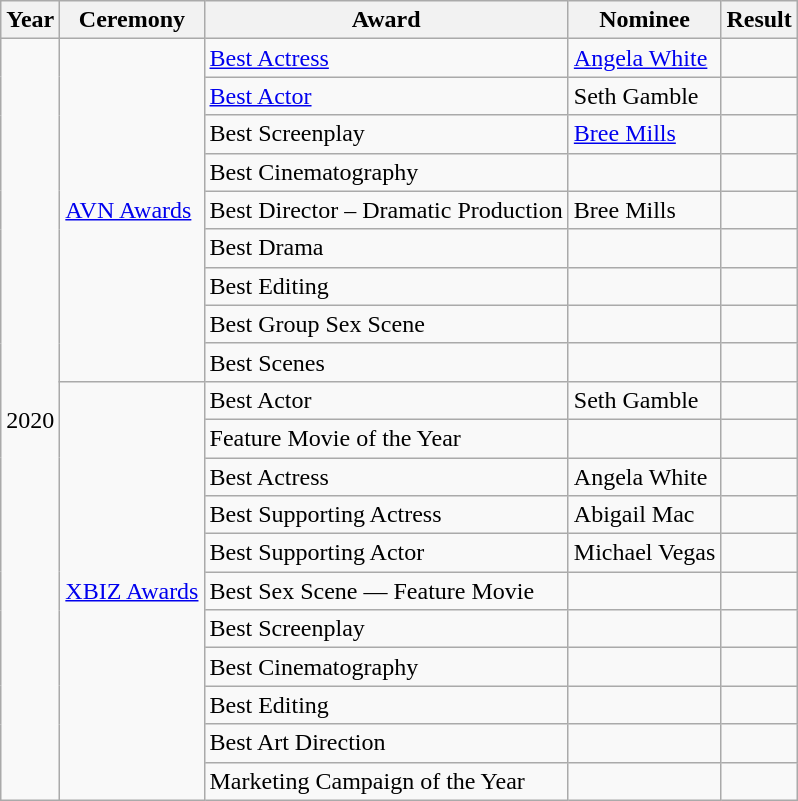<table class="wikitable">
<tr>
<th>Year</th>
<th>Ceremony</th>
<th>Award</th>
<th>Nominee</th>
<th>Result</th>
</tr>
<tr>
<td rowspan="20">2020</td>
<td rowspan="9"><a href='#'>AVN Awards</a></td>
<td><a href='#'>Best Actress</a></td>
<td><a href='#'>Angela White</a></td>
<td></td>
</tr>
<tr>
<td><a href='#'>Best Actor</a></td>
<td>Seth Gamble</td>
<td></td>
</tr>
<tr>
<td>Best Screenplay</td>
<td><a href='#'>Bree Mills</a></td>
<td></td>
</tr>
<tr>
<td>Best Cinematography</td>
<td></td>
<td></td>
</tr>
<tr>
<td>Best Director – Dramatic Production</td>
<td>Bree Mills</td>
<td></td>
</tr>
<tr>
<td>Best Drama</td>
<td></td>
<td></td>
</tr>
<tr>
<td>Best Editing</td>
<td></td>
<td></td>
</tr>
<tr>
<td>Best Group Sex Scene</td>
<td></td>
<td></td>
</tr>
<tr>
<td>Best Scenes</td>
<td></td>
<td></td>
</tr>
<tr>
<td rowspan="11"><a href='#'>XBIZ Awards</a></td>
<td>Best Actor</td>
<td>Seth Gamble</td>
<td></td>
</tr>
<tr>
<td>Feature Movie of the Year</td>
<td></td>
<td></td>
</tr>
<tr>
<td>Best Actress</td>
<td>Angela White</td>
<td></td>
</tr>
<tr>
<td>Best Supporting Actress</td>
<td>Abigail Mac</td>
<td></td>
</tr>
<tr>
<td>Best Supporting Actor</td>
<td>Michael Vegas</td>
<td></td>
</tr>
<tr>
<td>Best Sex Scene — Feature Movie</td>
<td></td>
<td></td>
</tr>
<tr>
<td>Best Screenplay</td>
<td></td>
<td></td>
</tr>
<tr>
<td>Best Cinematography</td>
<td></td>
<td></td>
</tr>
<tr>
<td>Best Editing</td>
<td></td>
<td></td>
</tr>
<tr>
<td>Best Art Direction</td>
<td></td>
<td></td>
</tr>
<tr>
<td>Marketing Campaign of the Year</td>
<td></td>
<td></td>
</tr>
</table>
